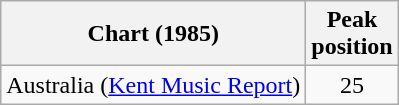<table class="wikitable">
<tr>
<th>Chart (1985)</th>
<th>Peak <br>position</th>
</tr>
<tr>
<td>Australia (<a href='#'>Kent Music Report</a>)</td>
<td align="center">25</td>
</tr>
</table>
